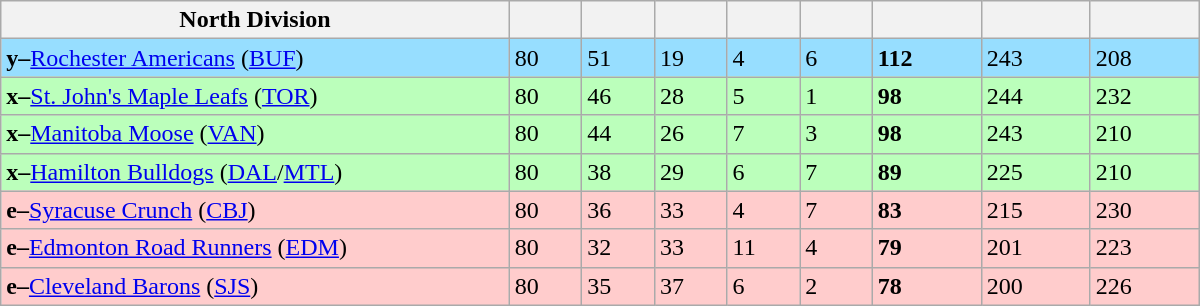<table class="wikitable" style="width:50em">
<tr>
<th width="35%">North Division</th>
<th width="5%"></th>
<th width="5%"></th>
<th width="5%"></th>
<th width="5%"></th>
<th width="5%"></th>
<th width="7.5%"></th>
<th width="7.5%"></th>
<th width="7.5%"></th>
</tr>
<tr bgcolor="#97DEFF">
<td><strong>y–</strong><a href='#'>Rochester Americans</a> (<a href='#'>BUF</a>)</td>
<td>80</td>
<td>51</td>
<td>19</td>
<td>4</td>
<td>6</td>
<td><strong>112</strong></td>
<td>243</td>
<td>208</td>
</tr>
<tr bgcolor="#bbffbb">
<td><strong>x–</strong><a href='#'>St. John's Maple Leafs</a> (<a href='#'>TOR</a>)</td>
<td>80</td>
<td>46</td>
<td>28</td>
<td>5</td>
<td>1</td>
<td><strong>98</strong></td>
<td>244</td>
<td>232</td>
</tr>
<tr bgcolor="#bbffbb">
<td><strong>x–</strong><a href='#'>Manitoba Moose</a> (<a href='#'>VAN</a>)</td>
<td>80</td>
<td>44</td>
<td>26</td>
<td>7</td>
<td>3</td>
<td><strong>98</strong></td>
<td>243</td>
<td>210</td>
</tr>
<tr bgcolor="#bbffbb">
<td><strong>x–</strong><a href='#'>Hamilton Bulldogs</a> (<a href='#'>DAL</a>/<a href='#'>MTL</a>)</td>
<td>80</td>
<td>38</td>
<td>29</td>
<td>6</td>
<td>7</td>
<td><strong>89</strong></td>
<td>225</td>
<td>210</td>
</tr>
<tr bgcolor="#ffcccc">
<td><strong>e–</strong><a href='#'>Syracuse Crunch</a> (<a href='#'>CBJ</a>)</td>
<td>80</td>
<td>36</td>
<td>33</td>
<td>4</td>
<td>7</td>
<td><strong>83</strong></td>
<td>215</td>
<td>230</td>
</tr>
<tr bgcolor="#ffcccc">
<td><strong>e–</strong><a href='#'>Edmonton Road Runners</a> (<a href='#'>EDM</a>)</td>
<td>80</td>
<td>32</td>
<td>33</td>
<td>11</td>
<td>4</td>
<td><strong>79</strong></td>
<td>201</td>
<td>223</td>
</tr>
<tr bgcolor="#ffcccc">
<td><strong>e–</strong><a href='#'>Cleveland Barons</a> (<a href='#'>SJS</a>)</td>
<td>80</td>
<td>35</td>
<td>37</td>
<td>6</td>
<td>2</td>
<td><strong>78</strong></td>
<td>200</td>
<td>226</td>
</tr>
</table>
